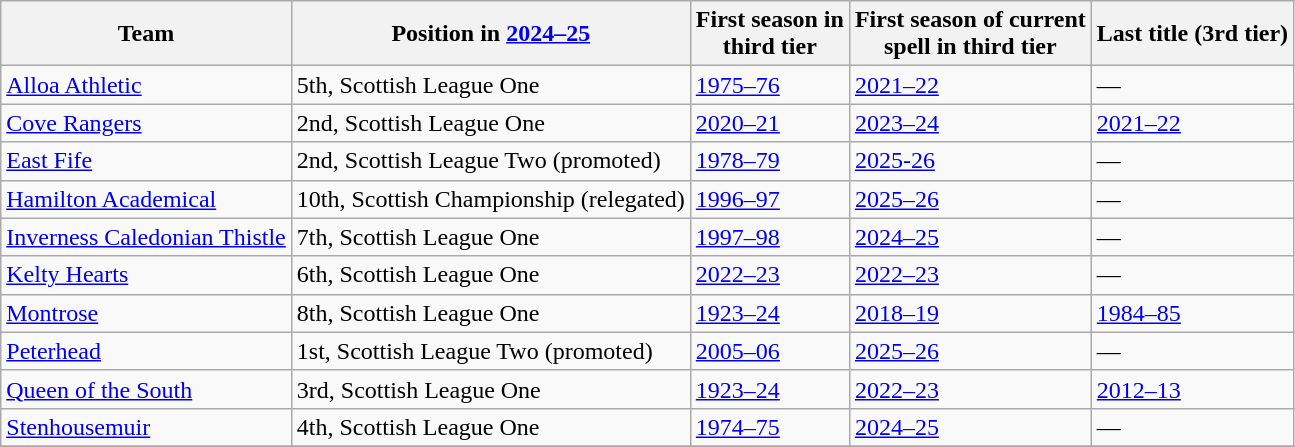<table class="wikitable sortable">
<tr>
<th>Team</th>
<th>Position in <a href='#'>2024–25</a></th>
<th>First season in<br>third tier</th>
<th>First season of current<br>spell in third tier</th>
<th>Last title (3rd tier)</th>
</tr>
<tr>
<td><a href='#'>Alloa Athletic</a></td>
<td>5th, Scottish League One</td>
<td><a href='#'>1975–76</a></td>
<td><a href='#'>2021–22</a></td>
<td>—</td>
</tr>
<tr>
<td><a href='#'>Cove Rangers</a></td>
<td>2nd, Scottish League One</td>
<td><a href='#'>2020–21</a></td>
<td><a href='#'>2023–24</a></td>
<td><a href='#'>2021–22</a></td>
</tr>
<tr>
<td><a href='#'>East Fife</a></td>
<td>2nd, Scottish League Two (promoted)</td>
<td><a href='#'>1978–79</a></td>
<td><a href='#'>2025-26</a></td>
<td>—</td>
</tr>
<tr>
<td><a href='#'>Hamilton Academical</a></td>
<td>10th, Scottish Championship (relegated)</td>
<td><a href='#'>1996–97</a></td>
<td><a href='#'>2025–26</a></td>
<td>—</td>
</tr>
<tr>
<td><a href='#'>Inverness Caledonian Thistle</a></td>
<td>7th, Scottish League One</td>
<td><a href='#'>1997–98</a></td>
<td><a href='#'>2024–25</a></td>
<td>—</td>
</tr>
<tr>
<td><a href='#'>Kelty Hearts</a></td>
<td>6th, Scottish League One</td>
<td><a href='#'>2022–23</a></td>
<td><a href='#'>2022–23</a></td>
<td>—</td>
</tr>
<tr>
<td><a href='#'>Montrose</a></td>
<td>8th, Scottish League One</td>
<td><a href='#'>1923–24</a></td>
<td><a href='#'>2018–19</a></td>
<td><a href='#'>1984–85</a></td>
</tr>
<tr>
<td><a href='#'>Peterhead</a></td>
<td>1st, Scottish League Two (promoted)</td>
<td><a href='#'>2005–06</a></td>
<td><a href='#'>2025–26</a></td>
<td>—</td>
</tr>
<tr>
<td><a href='#'>Queen of the South</a></td>
<td>3rd, Scottish League One</td>
<td><a href='#'>1923–24</a></td>
<td><a href='#'>2022–23</a></td>
<td><a href='#'>2012–13</a></td>
</tr>
<tr>
<td><a href='#'>Stenhousemuir</a></td>
<td>4th, Scottish League One</td>
<td><a href='#'>1974–75</a></td>
<td><a href='#'>2024–25</a></td>
<td>—</td>
</tr>
<tr>
</tr>
</table>
